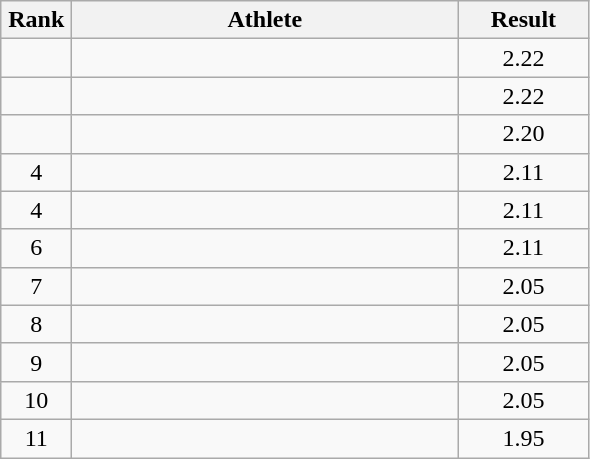<table class=wikitable style="text-align:center">
<tr>
<th width=40>Rank</th>
<th width=250>Athlete</th>
<th width=80>Result</th>
</tr>
<tr>
<td></td>
<td align=left></td>
<td>2.22</td>
</tr>
<tr>
<td></td>
<td align=left></td>
<td>2.22</td>
</tr>
<tr>
<td></td>
<td align=left></td>
<td>2.20</td>
</tr>
<tr>
<td>4</td>
<td align=left></td>
<td>2.11</td>
</tr>
<tr>
<td>4</td>
<td align=left></td>
<td>2.11</td>
</tr>
<tr>
<td>6</td>
<td align=left></td>
<td>2.11</td>
</tr>
<tr>
<td>7</td>
<td align=left></td>
<td>2.05</td>
</tr>
<tr>
<td>8</td>
<td align=left></td>
<td>2.05</td>
</tr>
<tr>
<td>9</td>
<td align=left></td>
<td>2.05</td>
</tr>
<tr>
<td>10</td>
<td align=left></td>
<td>2.05</td>
</tr>
<tr>
<td>11</td>
<td align=left></td>
<td>1.95</td>
</tr>
</table>
